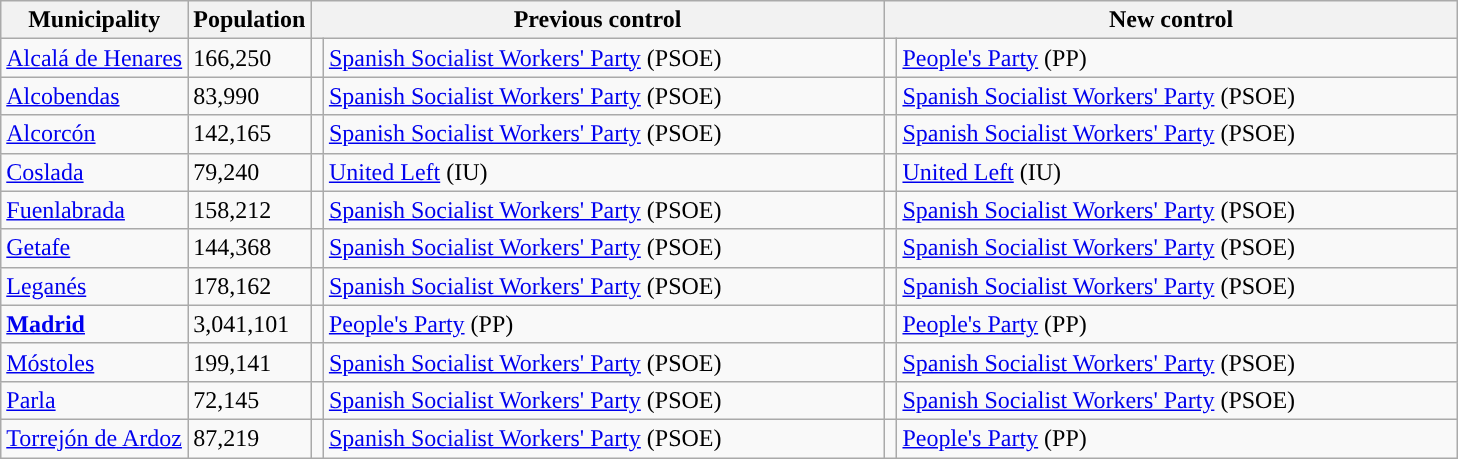<table class="wikitable sortable">
<tr>
<th>Municipality</th>
<th>Population</th>
<th colspan="2" style="width:375px;">Previous control</th>
<th colspan="2" style="width:375px;">New control</th>
</tr>
<tr>
<td><a href='#'>Alcalá de Henares</a></td>
<td>166,250</td>
<td width="1" style="color:inherit;background:"></td>
<td><a href='#'>Spanish Socialist Workers' Party</a> (PSOE)</td>
<td width="1" style="color:inherit;background:"></td>
<td><a href='#'>People's Party</a> (PP)</td>
</tr>
<tr>
<td><a href='#'>Alcobendas</a></td>
<td>83,990</td>
<td style="color:inherit;background:"></td>
<td><a href='#'>Spanish Socialist Workers' Party</a> (PSOE)</td>
<td style="color:inherit;background:"></td>
<td><a href='#'>Spanish Socialist Workers' Party</a> (PSOE)</td>
</tr>
<tr>
<td><a href='#'>Alcorcón</a></td>
<td>142,165</td>
<td style="color:inherit;background:"></td>
<td><a href='#'>Spanish Socialist Workers' Party</a> (PSOE)</td>
<td style="color:inherit;background:"></td>
<td><a href='#'>Spanish Socialist Workers' Party</a> (PSOE)</td>
</tr>
<tr>
<td><a href='#'>Coslada</a></td>
<td>79,240</td>
<td style="color:inherit;background:"></td>
<td><a href='#'>United Left</a> (IU)</td>
<td style="color:inherit;background:"></td>
<td><a href='#'>United Left</a> (IU) </td>
</tr>
<tr>
<td><a href='#'>Fuenlabrada</a></td>
<td>158,212</td>
<td style="color:inherit;background:"></td>
<td><a href='#'>Spanish Socialist Workers' Party</a> (PSOE)</td>
<td style="color:inherit;background:"></td>
<td><a href='#'>Spanish Socialist Workers' Party</a> (PSOE)</td>
</tr>
<tr>
<td><a href='#'>Getafe</a></td>
<td>144,368</td>
<td style="color:inherit;background:"></td>
<td><a href='#'>Spanish Socialist Workers' Party</a> (PSOE)</td>
<td style="color:inherit;background:"></td>
<td><a href='#'>Spanish Socialist Workers' Party</a> (PSOE)</td>
</tr>
<tr>
<td><a href='#'>Leganés</a></td>
<td>178,162</td>
<td style="color:inherit;background:"></td>
<td><a href='#'>Spanish Socialist Workers' Party</a> (PSOE)</td>
<td style="color:inherit;background:"></td>
<td><a href='#'>Spanish Socialist Workers' Party</a> (PSOE)</td>
</tr>
<tr>
<td><strong><a href='#'>Madrid</a></strong></td>
<td>3,041,101</td>
<td style="color:inherit;background:"></td>
<td><a href='#'>People's Party</a> (PP)</td>
<td style="color:inherit;background:"></td>
<td><a href='#'>People's Party</a> (PP)</td>
</tr>
<tr>
<td><a href='#'>Móstoles</a></td>
<td>199,141</td>
<td style="color:inherit;background:"></td>
<td><a href='#'>Spanish Socialist Workers' Party</a> (PSOE)</td>
<td style="color:inherit;background:"></td>
<td><a href='#'>Spanish Socialist Workers' Party</a> (PSOE)</td>
</tr>
<tr>
<td><a href='#'>Parla</a></td>
<td>72,145</td>
<td style="color:inherit;background:"></td>
<td><a href='#'>Spanish Socialist Workers' Party</a> (PSOE)</td>
<td style="color:inherit;background:"></td>
<td><a href='#'>Spanish Socialist Workers' Party</a> (PSOE)</td>
</tr>
<tr>
<td><a href='#'>Torrejón de Ardoz</a></td>
<td>87,219</td>
<td style="color:inherit;background:"></td>
<td><a href='#'>Spanish Socialist Workers' Party</a> (PSOE)</td>
<td style="color:inherit;background:"></td>
<td><a href='#'>People's Party</a> (PP) </td>
</tr>
</table>
